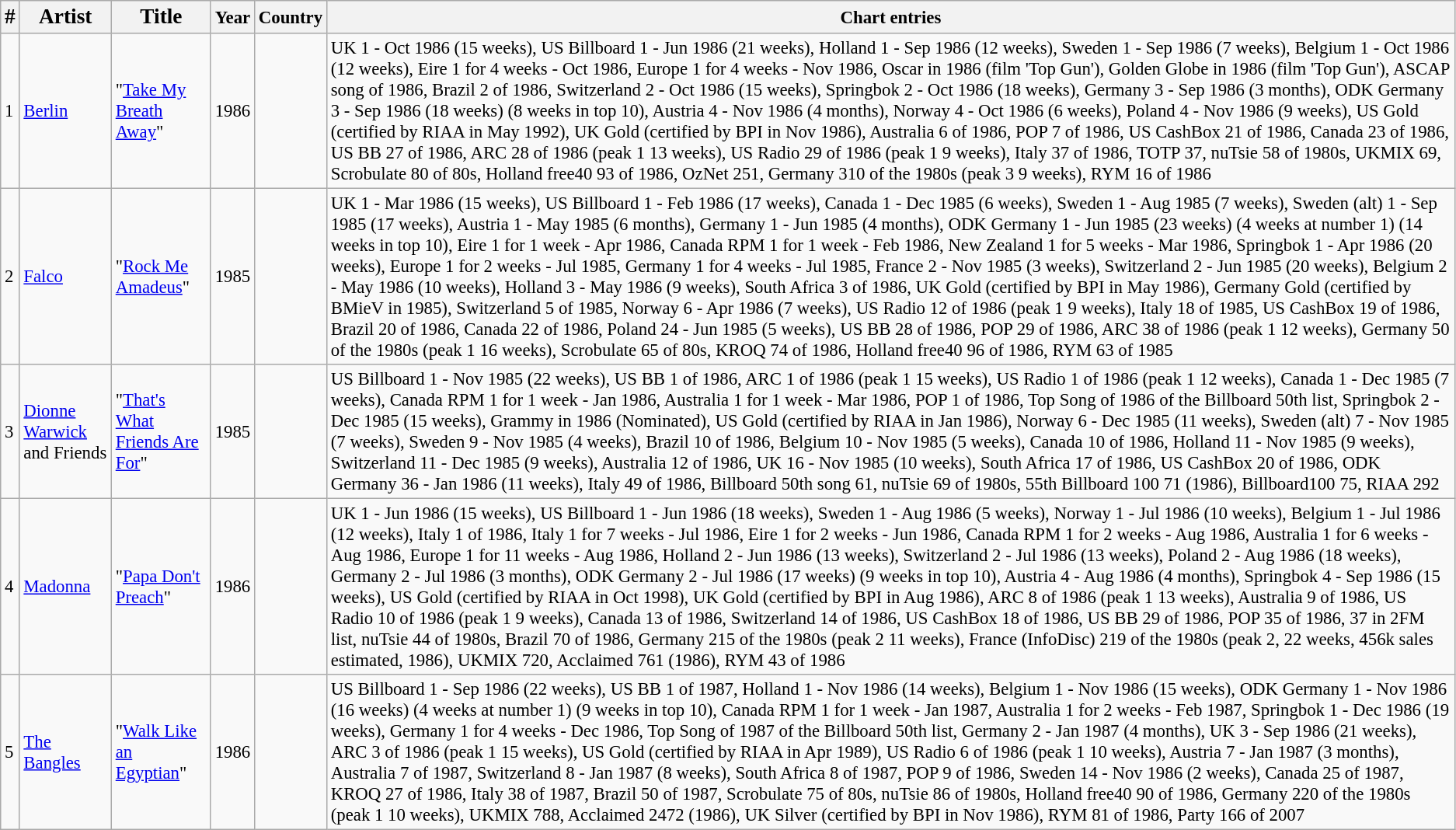<table class="wikitable" style="font-size:95%;">
<tr>
<th><big>#</big></th>
<th><big>Artist</big></th>
<th><big>Title</big></th>
<th>Year</th>
<th>Country</th>
<th>Chart entries</th>
</tr>
<tr>
<td>1</td>
<td><a href='#'>Berlin</a></td>
<td>"<a href='#'>Take My Breath Away</a>"</td>
<td>1986</td>
<td></td>
<td>UK 1 - Oct 1986 (15 weeks), US Billboard 1 - Jun 1986 (21 weeks), Holland 1 - Sep 1986 (12 weeks), Sweden 1 - Sep 1986 (7 weeks), Belgium 1 - Oct 1986 (12 weeks), Eire 1 for 4 weeks - Oct 1986, Europe 1 for 4 weeks - Nov 1986, Oscar in 1986 (film 'Top Gun'), Golden Globe in 1986 (film 'Top Gun'), ASCAP song of 1986, Brazil 2 of 1986, Switzerland 2 - Oct 1986 (15 weeks), Springbok 2 - Oct 1986 (18 weeks), Germany 3 - Sep 1986 (3 months), ODK Germany 3 - Sep 1986 (18 weeks) (8 weeks in top 10), Austria 4 - Nov 1986 (4 months), Norway 4 - Oct 1986 (6 weeks), Poland 4 - Nov 1986 (9 weeks), US Gold (certified by RIAA in May 1992), UK Gold (certified by BPI in Nov 1986), Australia 6 of 1986, POP 7 of 1986, US CashBox 21 of 1986, Canada 23 of 1986, US BB 27 of 1986, ARC 28 of 1986 (peak 1 13 weeks), US Radio 29 of 1986 (peak 1 9 weeks), Italy 37 of 1986, TOTP 37, nuTsie 58 of 1980s, UKMIX 69, Scrobulate 80 of 80s, Holland free40 93 of 1986, OzNet 251, Germany 310 of the 1980s (peak 3 9 weeks), RYM 16 of 1986</td>
</tr>
<tr>
<td>2</td>
<td><a href='#'>Falco</a></td>
<td>"<a href='#'>Rock Me Amadeus</a>"</td>
<td>1985</td>
<td></td>
<td>UK 1 - Mar 1986 (15 weeks), US Billboard 1 - Feb 1986 (17 weeks), Canada 1 - Dec 1985 (6 weeks), Sweden 1 - Aug 1985 (7 weeks), Sweden (alt) 1 - Sep 1985 (17 weeks), Austria 1 - May 1985 (6 months), Germany 1 - Jun 1985 (4 months), ODK Germany 1 - Jun 1985 (23 weeks) (4 weeks at number 1) (14 weeks in top 10), Eire 1 for 1 week - Apr 1986, Canada RPM 1 for 1 week - Feb 1986, New Zealand 1 for 5 weeks - Mar 1986, Springbok 1 - Apr 1986 (20 weeks), Europe 1 for 2 weeks - Jul 1985, Germany 1 for 4 weeks - Jul 1985, France 2 - Nov 1985 (3 weeks), Switzerland 2 - Jun 1985 (20 weeks), Belgium 2 - May 1986 (10 weeks), Holland 3 - May 1986 (9 weeks), South Africa 3 of 1986, UK Gold (certified by BPI in May 1986), Germany Gold (certified by BMieV in 1985), Switzerland 5 of 1985, Norway 6 - Apr 1986 (7 weeks), US Radio 12 of 1986 (peak 1 9 weeks), Italy 18 of 1985, US CashBox 19 of 1986, Brazil 20 of 1986, Canada 22 of 1986, Poland 24 - Jun 1985 (5 weeks), US BB 28 of 1986, POP 29 of 1986, ARC 38 of 1986 (peak 1 12 weeks), Germany 50 of the 1980s (peak 1 16 weeks), Scrobulate 65 of 80s, KROQ 74 of 1986, Holland free40 96 of 1986, RYM 63 of 1985</td>
</tr>
<tr>
<td>3</td>
<td><a href='#'>Dionne Warwick</a> and Friends</td>
<td>"<a href='#'>That's What Friends Are For</a>"</td>
<td>1985</td>
<td> </td>
<td>US Billboard 1 - Nov 1985 (22 weeks), US BB 1 of 1986, ARC 1 of 1986 (peak 1 15 weeks), US Radio 1 of 1986 (peak 1 12 weeks), Canada 1 - Dec 1985 (7 weeks), Canada RPM 1 for 1 week - Jan 1986, Australia 1 for 1 week - Mar 1986, POP 1 of 1986, Top Song of 1986 of the Billboard 50th list, Springbok 2 - Dec 1985 (15 weeks), Grammy in 1986 (Nominated), US Gold (certified by RIAA in Jan 1986), Norway 6 - Dec 1985 (11 weeks), Sweden (alt) 7 - Nov 1985 (7 weeks), Sweden 9 - Nov 1985 (4 weeks), Brazil 10 of 1986, Belgium 10 - Nov 1985 (5 weeks), Canada 10 of 1986, Holland 11 - Nov 1985 (9 weeks), Switzerland 11 - Dec 1985 (9 weeks), Australia 12 of 1986, UK 16 - Nov 1985 (10 weeks), South Africa 17 of 1986, US CashBox 20 of 1986, ODK Germany 36 - Jan 1986 (11 weeks), Italy 49 of 1986, Billboard 50th song 61, nuTsie 69 of 1980s, 55th Billboard 100 71 (1986), Billboard100 75, RIAA 292</td>
</tr>
<tr>
<td>4</td>
<td><a href='#'>Madonna</a></td>
<td>"<a href='#'>Papa Don't Preach</a>"</td>
<td>1986</td>
<td></td>
<td>UK 1 - Jun 1986 (15 weeks), US Billboard 1 - Jun 1986 (18 weeks), Sweden 1 - Aug 1986 (5 weeks), Norway 1 - Jul 1986 (10 weeks), Belgium 1 - Jul 1986 (12 weeks), Italy 1 of 1986, Italy 1 for 7 weeks - Jul 1986, Eire 1 for 2 weeks - Jun 1986, Canada RPM 1 for 2 weeks - Aug 1986, Australia 1 for 6 weeks - Aug 1986, Europe 1 for 11 weeks - Aug 1986, Holland 2 - Jun 1986 (13 weeks), Switzerland 2 - Jul 1986 (13 weeks), Poland 2 - Aug 1986 (18 weeks), Germany 2 - Jul 1986 (3 months), ODK Germany 2 - Jul 1986 (17 weeks) (9 weeks in top 10), Austria 4 - Aug 1986 (4 months), Springbok 4 - Sep 1986 (15 weeks), US Gold (certified by RIAA in Oct 1998), UK Gold (certified by BPI in Aug 1986), ARC 8 of 1986 (peak 1 13 weeks), Australia 9 of 1986, US Radio 10 of 1986 (peak 1 9 weeks), Canada 13 of 1986, Switzerland 14 of 1986, US CashBox 18 of 1986, US BB 29 of 1986, POP 35 of 1986, 37 in 2FM list, nuTsie 44 of 1980s, Brazil 70 of 1986, Germany 215 of the 1980s (peak 2 11 weeks), France (InfoDisc) 219 of the 1980s (peak 2, 22 weeks, 456k sales estimated, 1986), UKMIX 720, Acclaimed 761 (1986), RYM 43 of 1986</td>
</tr>
<tr>
<td>5</td>
<td><a href='#'>The Bangles</a></td>
<td>"<a href='#'>Walk Like an Egyptian</a>"</td>
<td>1986</td>
<td></td>
<td>US Billboard 1 - Sep 1986 (22 weeks), US BB 1 of 1987, Holland 1 - Nov 1986 (14 weeks), Belgium 1 - Nov 1986 (15 weeks), ODK Germany 1 - Nov 1986 (16 weeks) (4 weeks at number 1) (9 weeks in top 10), Canada RPM 1 for 1 week - Jan 1987, Australia 1 for 2 weeks - Feb 1987, Springbok 1 - Dec 1986 (19 weeks), Germany 1 for 4 weeks - Dec 1986, Top Song of 1987 of the Billboard 50th list, Germany 2 - Jan 1987 (4 months), UK 3 - Sep 1986 (21 weeks), ARC 3 of 1986 (peak 1 15 weeks), US Gold (certified by RIAA in Apr 1989), US Radio 6 of 1986 (peak 1 10 weeks), Austria 7 - Jan 1987 (3 months), Australia 7 of 1987, Switzerland 8 - Jan 1987 (8 weeks), South Africa 8 of 1987, POP 9 of 1986, Sweden 14 - Nov 1986 (2 weeks), Canada 25 of 1987, KROQ 27 of 1986, Italy 38 of 1987, Brazil 50 of 1987, Scrobulate 75 of 80s, nuTsie 86 of 1980s, Holland free40 90 of 1986, Germany 220 of the 1980s (peak 1 10 weeks), UKMIX 788, Acclaimed 2472 (1986), UK Silver (certified by BPI in Nov 1986), RYM 81 of 1986, Party 166 of 2007</td>
</tr>
</table>
